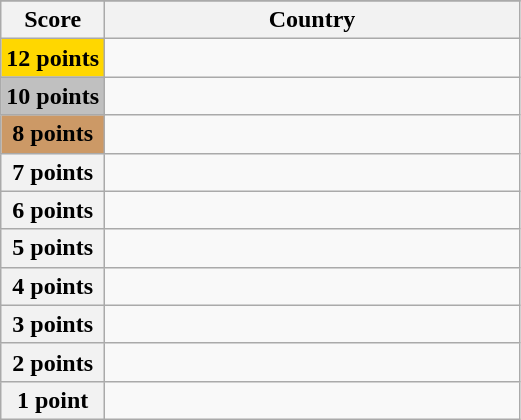<table class="wikitable">
<tr>
</tr>
<tr>
<th scope="col" width="20%">Score</th>
<th scope="col">Country</th>
</tr>
<tr>
<th scope="row" style="background:gold">12 points</th>
<td></td>
</tr>
<tr>
<th scope="row" style="background:silver">10 points</th>
<td></td>
</tr>
<tr>
<th scope="row" style="background:#CC9966">8 points</th>
<td></td>
</tr>
<tr>
<th scope="row">7 points</th>
<td></td>
</tr>
<tr>
<th scope="row">6 points</th>
<td></td>
</tr>
<tr>
<th scope="row">5 points</th>
<td></td>
</tr>
<tr>
<th scope="row">4 points</th>
<td></td>
</tr>
<tr>
<th scope="row">3 points</th>
<td></td>
</tr>
<tr>
<th scope="row">2 points</th>
<td></td>
</tr>
<tr>
<th scope="row">1 point</th>
<td></td>
</tr>
</table>
